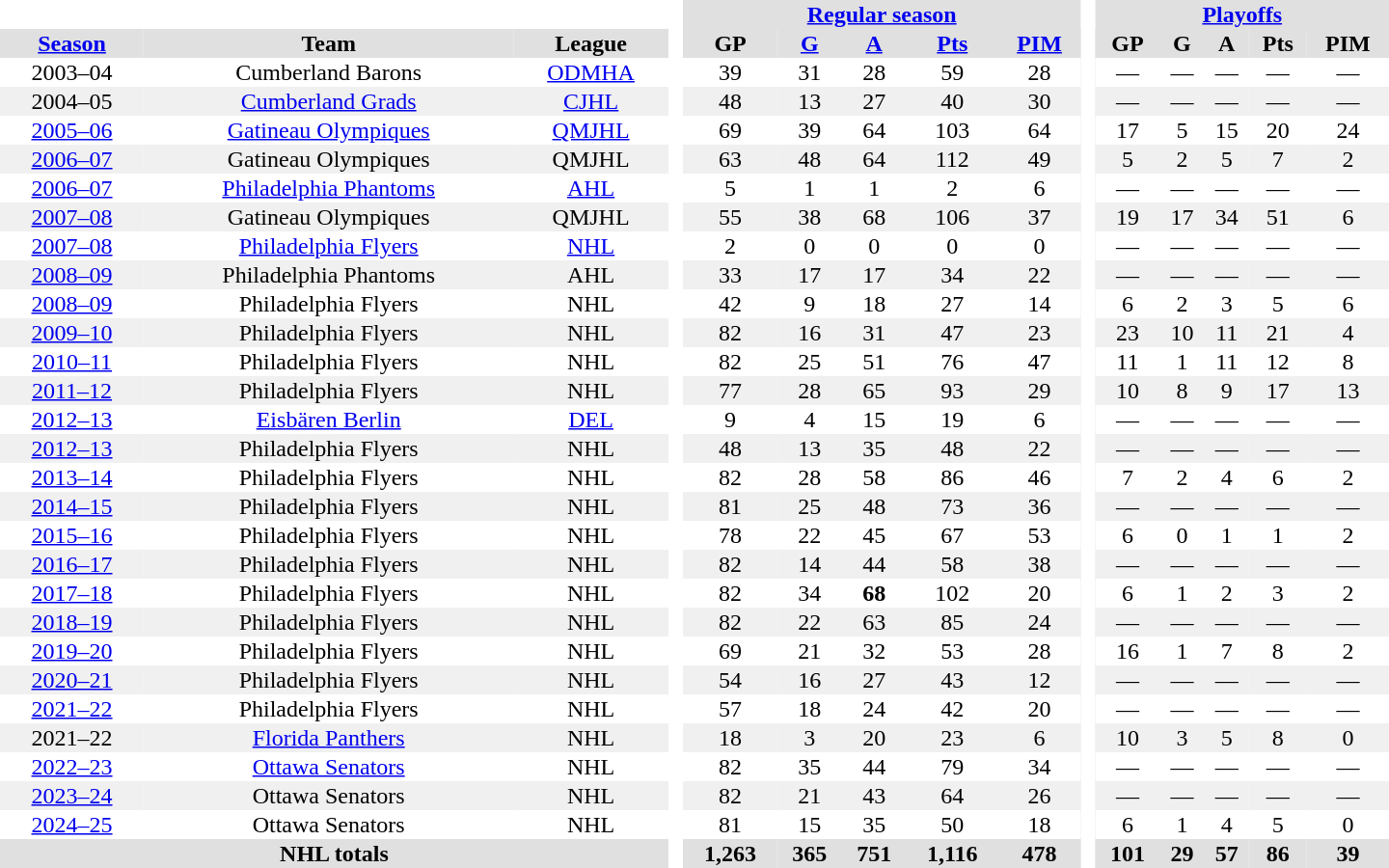<table border="0" cellpadding="1" cellspacing="0" style="text-align:center; width:60em">
<tr bgcolor="#e0e0e0">
<th colspan="3" bgcolor="#ffffff"> </th>
<th rowspan="99" bgcolor="#ffffff"> </th>
<th colspan="5"><a href='#'>Regular season</a></th>
<th rowspan="99" bgcolor="#ffffff"> </th>
<th colspan="5"><a href='#'>Playoffs</a></th>
</tr>
<tr bgcolor="#e0e0e0">
<th><a href='#'>Season</a></th>
<th>Team</th>
<th>League</th>
<th>GP</th>
<th><a href='#'>G</a></th>
<th><a href='#'>A</a></th>
<th><a href='#'>Pts</a></th>
<th><a href='#'>PIM</a></th>
<th>GP</th>
<th>G</th>
<th>A</th>
<th>Pts</th>
<th>PIM</th>
</tr>
<tr>
<td>2003–04</td>
<td>Cumberland Barons</td>
<td><a href='#'>ODMHA</a></td>
<td>39</td>
<td>31</td>
<td>28</td>
<td>59</td>
<td>28</td>
<td>—</td>
<td>—</td>
<td>—</td>
<td>—</td>
<td>—</td>
</tr>
<tr bgcolor="#f0f0f0">
<td>2004–05</td>
<td><a href='#'>Cumberland Grads</a></td>
<td><a href='#'>CJHL</a></td>
<td>48</td>
<td>13</td>
<td>27</td>
<td>40</td>
<td>30</td>
<td>—</td>
<td>—</td>
<td>—</td>
<td>—</td>
<td>—</td>
</tr>
<tr>
<td><a href='#'>2005–06</a></td>
<td><a href='#'>Gatineau Olympiques</a></td>
<td><a href='#'>QMJHL</a></td>
<td>69</td>
<td>39</td>
<td>64</td>
<td>103</td>
<td>64</td>
<td>17</td>
<td>5</td>
<td>15</td>
<td>20</td>
<td>24</td>
</tr>
<tr bgcolor="#f0f0f0">
<td><a href='#'>2006–07</a></td>
<td>Gatineau Olympiques</td>
<td>QMJHL</td>
<td>63</td>
<td>48</td>
<td>64</td>
<td>112</td>
<td>49</td>
<td>5</td>
<td>2</td>
<td>5</td>
<td>7</td>
<td>2</td>
</tr>
<tr>
<td><a href='#'>2006–07</a></td>
<td><a href='#'>Philadelphia Phantoms</a></td>
<td><a href='#'>AHL</a></td>
<td>5</td>
<td>1</td>
<td>1</td>
<td>2</td>
<td>6</td>
<td>—</td>
<td>—</td>
<td>—</td>
<td>—</td>
<td>—</td>
</tr>
<tr bgcolor="#f0f0f0">
<td><a href='#'>2007–08</a></td>
<td>Gatineau Olympiques</td>
<td>QMJHL</td>
<td>55</td>
<td>38</td>
<td>68</td>
<td>106</td>
<td>37</td>
<td>19</td>
<td>17</td>
<td>34</td>
<td>51</td>
<td>6</td>
</tr>
<tr>
<td><a href='#'>2007–08</a></td>
<td><a href='#'>Philadelphia Flyers</a></td>
<td><a href='#'>NHL</a></td>
<td>2</td>
<td>0</td>
<td>0</td>
<td>0</td>
<td>0</td>
<td>—</td>
<td>—</td>
<td>—</td>
<td>—</td>
<td>—</td>
</tr>
<tr bgcolor="#f0f0f0">
<td><a href='#'>2008–09</a></td>
<td>Philadelphia Phantoms</td>
<td>AHL</td>
<td>33</td>
<td>17</td>
<td>17</td>
<td>34</td>
<td>22</td>
<td>—</td>
<td>—</td>
<td>—</td>
<td>—</td>
<td>—</td>
</tr>
<tr>
<td><a href='#'>2008–09</a></td>
<td>Philadelphia Flyers</td>
<td>NHL</td>
<td>42</td>
<td>9</td>
<td>18</td>
<td>27</td>
<td>14</td>
<td>6</td>
<td>2</td>
<td>3</td>
<td>5</td>
<td>6</td>
</tr>
<tr bgcolor="#f0f0f0">
<td><a href='#'>2009–10</a></td>
<td>Philadelphia Flyers</td>
<td>NHL</td>
<td>82</td>
<td>16</td>
<td>31</td>
<td>47</td>
<td>23</td>
<td>23</td>
<td>10</td>
<td>11</td>
<td>21</td>
<td>4</td>
</tr>
<tr>
<td><a href='#'>2010–11</a></td>
<td>Philadelphia Flyers</td>
<td>NHL</td>
<td>82</td>
<td>25</td>
<td>51</td>
<td>76</td>
<td>47</td>
<td>11</td>
<td>1</td>
<td>11</td>
<td>12</td>
<td>8</td>
</tr>
<tr bgcolor="#f0f0f0">
<td><a href='#'>2011–12</a></td>
<td>Philadelphia Flyers</td>
<td>NHL</td>
<td>77</td>
<td>28</td>
<td>65</td>
<td>93</td>
<td>29</td>
<td>10</td>
<td>8</td>
<td>9</td>
<td>17</td>
<td>13</td>
</tr>
<tr>
<td><a href='#'>2012–13</a></td>
<td><a href='#'>Eisbären Berlin</a></td>
<td><a href='#'>DEL</a></td>
<td>9</td>
<td>4</td>
<td>15</td>
<td>19</td>
<td>6</td>
<td>—</td>
<td>—</td>
<td>—</td>
<td>—</td>
<td>—</td>
</tr>
<tr bgcolor="#f0f0f0">
<td><a href='#'>2012–13</a></td>
<td>Philadelphia Flyers</td>
<td>NHL</td>
<td>48</td>
<td>13</td>
<td>35</td>
<td>48</td>
<td>22</td>
<td>—</td>
<td>—</td>
<td>—</td>
<td>—</td>
<td>—</td>
</tr>
<tr>
<td><a href='#'>2013–14</a></td>
<td>Philadelphia Flyers</td>
<td>NHL</td>
<td>82</td>
<td>28</td>
<td>58</td>
<td>86</td>
<td>46</td>
<td>7</td>
<td>2</td>
<td>4</td>
<td>6</td>
<td>2</td>
</tr>
<tr bgcolor="#f0f0f0">
<td><a href='#'>2014–15</a></td>
<td>Philadelphia Flyers</td>
<td>NHL</td>
<td>81</td>
<td>25</td>
<td>48</td>
<td>73</td>
<td>36</td>
<td>—</td>
<td>—</td>
<td>—</td>
<td>—</td>
<td>—</td>
</tr>
<tr>
<td><a href='#'>2015–16</a></td>
<td>Philadelphia Flyers</td>
<td>NHL</td>
<td>78</td>
<td>22</td>
<td>45</td>
<td>67</td>
<td>53</td>
<td>6</td>
<td>0</td>
<td>1</td>
<td>1</td>
<td>2</td>
</tr>
<tr bgcolor="#f0f0f0">
<td><a href='#'>2016–17</a></td>
<td>Philadelphia Flyers</td>
<td>NHL</td>
<td>82</td>
<td>14</td>
<td>44</td>
<td>58</td>
<td>38</td>
<td>—</td>
<td>—</td>
<td>—</td>
<td>—</td>
<td>—</td>
</tr>
<tr>
<td><a href='#'>2017–18</a></td>
<td>Philadelphia Flyers</td>
<td>NHL</td>
<td>82</td>
<td>34</td>
<td><strong>68</strong></td>
<td>102</td>
<td>20</td>
<td>6</td>
<td>1</td>
<td>2</td>
<td>3</td>
<td>2</td>
</tr>
<tr bgcolor="#f0f0f0">
<td><a href='#'>2018–19</a></td>
<td>Philadelphia Flyers</td>
<td>NHL</td>
<td>82</td>
<td>22</td>
<td>63</td>
<td>85</td>
<td>24</td>
<td>—</td>
<td>—</td>
<td>—</td>
<td>—</td>
<td>—</td>
</tr>
<tr>
<td><a href='#'>2019–20</a></td>
<td>Philadelphia Flyers</td>
<td>NHL</td>
<td>69</td>
<td>21</td>
<td>32</td>
<td>53</td>
<td>28</td>
<td>16</td>
<td>1</td>
<td>7</td>
<td>8</td>
<td>2</td>
</tr>
<tr bgcolor="#fʘfʘfʘ">
<td><a href='#'>2020–21</a></td>
<td>Philadelphia Flyers</td>
<td>NHL</td>
<td>54</td>
<td>16</td>
<td>27</td>
<td>43</td>
<td>12</td>
<td>—</td>
<td>—</td>
<td>—</td>
<td>—</td>
<td>—</td>
</tr>
<tr>
<td><a href='#'>2021–22</a></td>
<td>Philadelphia Flyers</td>
<td>NHL</td>
<td>57</td>
<td>18</td>
<td>24</td>
<td>42</td>
<td>20</td>
<td>—</td>
<td>—</td>
<td>—</td>
<td>—</td>
<td>—</td>
</tr>
<tr bgcolor="#fʘfʘfʘ">
<td>2021–22</td>
<td><a href='#'>Florida Panthers</a></td>
<td>NHL</td>
<td>18</td>
<td>3</td>
<td>20</td>
<td>23</td>
<td>6</td>
<td>10</td>
<td>3</td>
<td>5</td>
<td>8</td>
<td>0</td>
</tr>
<tr>
<td><a href='#'>2022–23</a></td>
<td><a href='#'>Ottawa Senators</a></td>
<td>NHL</td>
<td>82</td>
<td>35</td>
<td>44</td>
<td>79</td>
<td>34</td>
<td>—</td>
<td>—</td>
<td>—</td>
<td>—</td>
<td>—</td>
</tr>
<tr bgcolor="#fʘfʘfʘ">
<td><a href='#'>2023–24</a></td>
<td>Ottawa Senators</td>
<td>NHL</td>
<td>82</td>
<td>21</td>
<td>43</td>
<td>64</td>
<td>26</td>
<td>—</td>
<td>—</td>
<td>—</td>
<td>—</td>
<td>—</td>
</tr>
<tr>
<td><a href='#'>2024–25</a></td>
<td>Ottawa Senators</td>
<td>NHL</td>
<td>81</td>
<td>15</td>
<td>35</td>
<td>50</td>
<td>18</td>
<td>6</td>
<td>1</td>
<td>4</td>
<td>5</td>
<td>0</td>
</tr>
<tr bgcolor="#e0e0e0">
<th colspan="3">NHL totals</th>
<th>1,263</th>
<th>365</th>
<th>751</th>
<th>1,116</th>
<th>478</th>
<th>101</th>
<th>29</th>
<th>57</th>
<th>86</th>
<th>39</th>
</tr>
</table>
